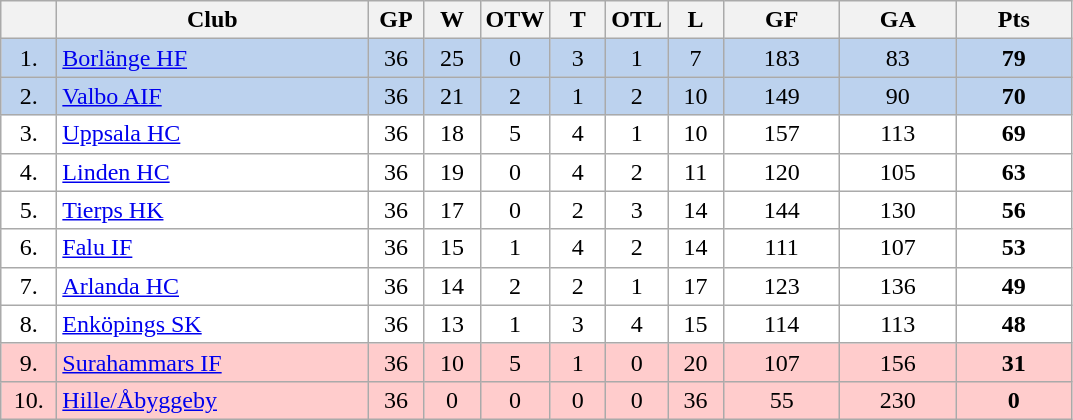<table class="wikitable">
<tr>
<th width="30"></th>
<th width="200">Club</th>
<th width="30">GP</th>
<th width="30">W</th>
<th width="30">OTW</th>
<th width="30">T</th>
<th width="30">OTL</th>
<th width="30">L</th>
<th width="70">GF</th>
<th width="70">GA</th>
<th width="70">Pts</th>
</tr>
<tr bgcolor="#BCD2EE" align="center">
<td>1.</td>
<td align="left"><a href='#'>Borlänge HF</a></td>
<td>36</td>
<td>25</td>
<td>0</td>
<td>3</td>
<td>1</td>
<td>7</td>
<td>183</td>
<td>83</td>
<td><strong>79</strong></td>
</tr>
<tr bgcolor="#BCD2EE" align="center">
<td>2.</td>
<td align="left"><a href='#'>Valbo AIF</a></td>
<td>36</td>
<td>21</td>
<td>2</td>
<td>1</td>
<td>2</td>
<td>10</td>
<td>149</td>
<td>90</td>
<td><strong>70</strong></td>
</tr>
<tr bgcolor="#FFFFFF" align="center">
<td>3.</td>
<td align="left"><a href='#'>Uppsala HC</a></td>
<td>36</td>
<td>18</td>
<td>5</td>
<td>4</td>
<td>1</td>
<td>10</td>
<td>157</td>
<td>113</td>
<td><strong>69</strong></td>
</tr>
<tr bgcolor="#FFFFFF" align="center">
<td>4.</td>
<td align="left"><a href='#'>Linden HC</a></td>
<td>36</td>
<td>19</td>
<td>0</td>
<td>4</td>
<td>2</td>
<td>11</td>
<td>120</td>
<td>105</td>
<td><strong>63</strong></td>
</tr>
<tr bgcolor="#FFFFFF" align="center">
<td>5.</td>
<td align="left"><a href='#'>Tierps HK</a></td>
<td>36</td>
<td>17</td>
<td>0</td>
<td>2</td>
<td>3</td>
<td>14</td>
<td>144</td>
<td>130</td>
<td><strong>56</strong></td>
</tr>
<tr bgcolor="#FFFFFF" align="center">
<td>6.</td>
<td align="left"><a href='#'>Falu IF</a></td>
<td>36</td>
<td>15</td>
<td>1</td>
<td>4</td>
<td>2</td>
<td>14</td>
<td>111</td>
<td>107</td>
<td><strong>53</strong></td>
</tr>
<tr bgcolor="#FFFFFF" align="center">
<td>7.</td>
<td align="left"><a href='#'>Arlanda HC</a></td>
<td>36</td>
<td>14</td>
<td>2</td>
<td>2</td>
<td>1</td>
<td>17</td>
<td>123</td>
<td>136</td>
<td><strong>49</strong></td>
</tr>
<tr bgcolor="#FFFFFF" align="center">
<td>8.</td>
<td align="left"><a href='#'>Enköpings SK</a></td>
<td>36</td>
<td>13</td>
<td>1</td>
<td>3</td>
<td>4</td>
<td>15</td>
<td>114</td>
<td>113</td>
<td><strong>48</strong></td>
</tr>
<tr bgcolor="#FFCCCC" align="center">
<td>9.</td>
<td align="left"><a href='#'>Surahammars IF</a></td>
<td>36</td>
<td>10</td>
<td>5</td>
<td>1</td>
<td>0</td>
<td>20</td>
<td>107</td>
<td>156</td>
<td><strong>31</strong></td>
</tr>
<tr bgcolor="#FFCCCC" align="center">
<td>10.</td>
<td align="left"><a href='#'>Hille/Åbyggeby</a></td>
<td>36</td>
<td>0</td>
<td>0</td>
<td>0</td>
<td>0</td>
<td>36</td>
<td>55</td>
<td>230</td>
<td><strong>0</strong></td>
</tr>
</table>
